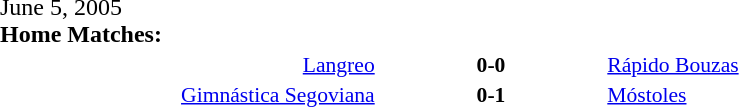<table width=100% cellspacing=1>
<tr>
<th width=20%></th>
<th width=12%></th>
<th width=20%></th>
<th></th>
</tr>
<tr>
<td>June 5, 2005<br><strong>Home Matches:</strong></td>
</tr>
<tr style=font-size:90%>
<td align=right><a href='#'>Langreo</a></td>
<td align=center><strong>0-0</strong></td>
<td><a href='#'>Rápido Bouzas</a></td>
</tr>
<tr style=font-size:90%>
<td align=right><a href='#'>Gimnástica Segoviana</a></td>
<td align=center><strong>0-1</strong></td>
<td><a href='#'>Móstoles</a></td>
</tr>
</table>
